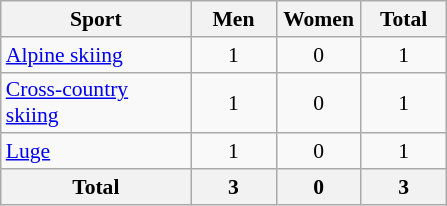<table class="wikitable" style="text-align:center; font-size: 90%">
<tr>
<th width=120>Sport</th>
<th width=50>Men</th>
<th width=50>Women</th>
<th width=50>Total</th>
</tr>
<tr>
<td align=left><a href='#'>Alpine skiing</a></td>
<td>1</td>
<td>0</td>
<td>1</td>
</tr>
<tr>
<td align=left><a href='#'>Cross-country skiing</a></td>
<td>1</td>
<td>0</td>
<td>1</td>
</tr>
<tr>
<td align=left><a href='#'>Luge</a></td>
<td>1</td>
<td>0</td>
<td>1</td>
</tr>
<tr>
<th>Total</th>
<th>3</th>
<th>0</th>
<th>3</th>
</tr>
</table>
